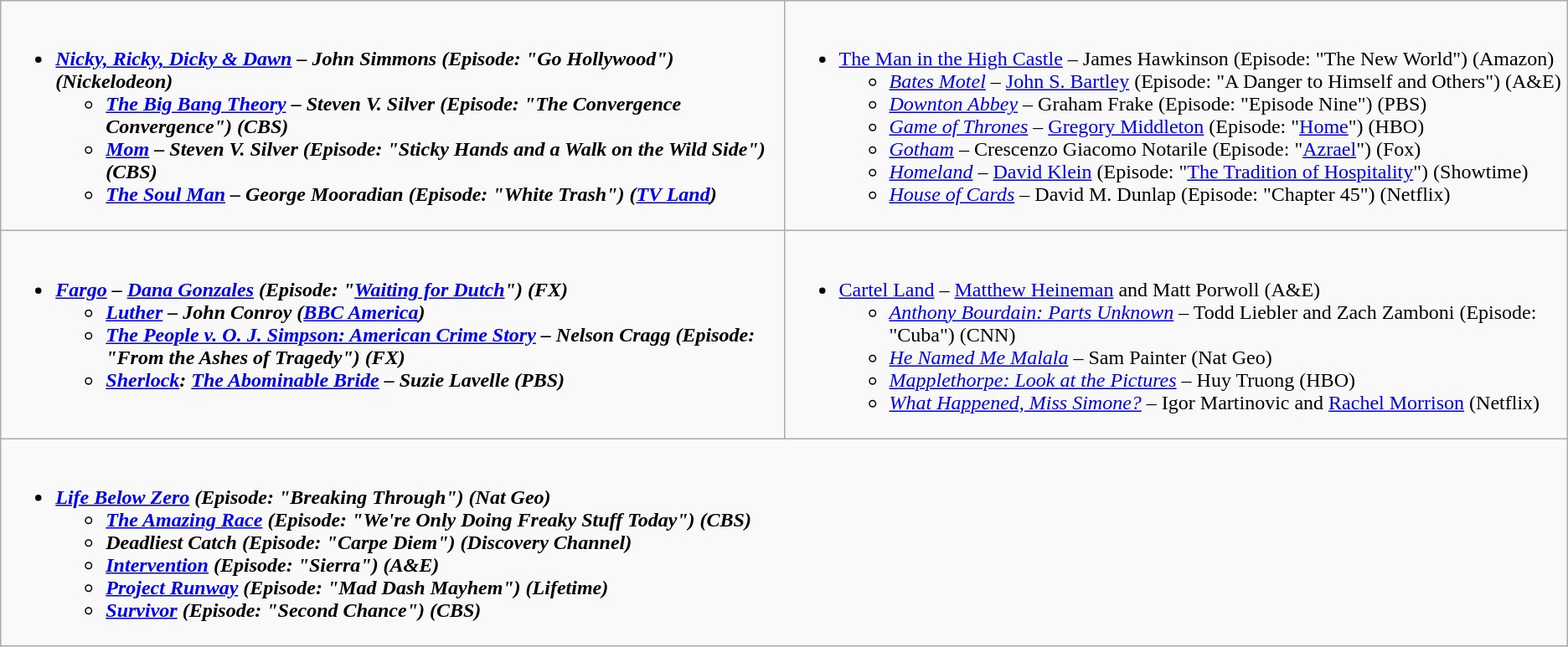<table class="wikitable">
<tr>
<td style="vertical-align:top;" width="50%"><br><ul><li><strong><em><a href='#'>Nicky, Ricky, Dicky & Dawn</a><em> – John Simmons (Episode: "Go Hollywood") (Nickelodeon)<strong><ul><li></em><a href='#'>The Big Bang Theory</a><em> – Steven V. Silver (Episode: "The Convergence Convergence") (CBS)</li><li></em><a href='#'>Mom</a><em> – Steven V. Silver (Episode: "Sticky Hands and a Walk on the Wild Side") (CBS)</li><li></em><a href='#'>The Soul Man</a><em> – George Mooradian (Episode: "White Trash") (<a href='#'>TV Land</a>)</li></ul></li></ul></td>
<td style="vertical-align:top;" width="50%"><br><ul><li></em></strong><a href='#'>The Man in the High Castle</a></em> – James Hawkinson (Episode: "The New World") (Amazon)</strong><ul><li><em><a href='#'>Bates Motel</a></em> – <a href='#'>John S. Bartley</a> (Episode: "A Danger to Himself and Others") (A&E)</li><li><em><a href='#'>Downton Abbey</a></em> – Graham Frake (Episode: "Episode Nine") (PBS)</li><li><em><a href='#'>Game of Thrones</a></em> – <a href='#'>Gregory Middleton</a> (Episode: "<a href='#'>Home</a>") (HBO)</li><li><em><a href='#'>Gotham</a></em> – Crescenzo Giacomo Notarile (Episode: "<a href='#'>Azrael</a>") (Fox)</li><li><em><a href='#'>Homeland</a></em> – <a href='#'>David Klein</a> (Episode: "<a href='#'>The Tradition of Hospitality</a>") (Showtime)</li><li><em><a href='#'>House of Cards</a></em> – David M. Dunlap (Episode: "Chapter 45") (Netflix)</li></ul></li></ul></td>
</tr>
<tr>
<td style="vertical-align:top;" width="50%"><br><ul><li><strong><em><a href='#'>Fargo</a><em> – <a href='#'>Dana Gonzales</a> (Episode: "<a href='#'>Waiting for Dutch</a>") (FX)<strong><ul><li></em><a href='#'>Luther</a><em> – John Conroy (<a href='#'>BBC America</a>)</li><li></em><a href='#'>The People v. O. J. Simpson: American Crime Story</a><em> – Nelson Cragg (Episode: "From the Ashes of Tragedy") (FX)</li><li></em><a href='#'>Sherlock</a><em>: </em><a href='#'>The Abominable Bride</a><em> – Suzie Lavelle (PBS)</li></ul></li></ul></td>
<td style="vertical-align:top;" width="50%"><br><ul><li></em></strong><a href='#'>Cartel Land</a></em> – <a href='#'>Matthew Heineman</a> and Matt Porwoll (A&E)</strong><ul><li><em><a href='#'>Anthony Bourdain: Parts Unknown</a></em> – Todd Liebler and Zach Zamboni (Episode: "Cuba") (CNN)</li><li><em><a href='#'>He Named Me Malala</a></em> – Sam Painter (Nat Geo)</li><li><em><a href='#'>Mapplethorpe: Look at the Pictures</a></em> – Huy Truong (HBO)</li><li><em><a href='#'>What Happened, Miss Simone?</a></em> – Igor Martinovic and <a href='#'>Rachel Morrison</a> (Netflix)</li></ul></li></ul></td>
</tr>
<tr>
<td style="vertical-align:top;" width="50%" colspan="2"><br><ul><li><strong><em><a href='#'>Life Below Zero</a><em> (Episode: "Breaking Through") (Nat Geo)<strong><ul><li></em><a href='#'>The Amazing Race</a><em> (Episode: "We're Only Doing Freaky Stuff Today") (CBS)</li><li></em>Deadliest Catch<em> (Episode: "Carpe Diem") (Discovery Channel)</li><li></em><a href='#'>Intervention</a><em> (Episode: "Sierra") (A&E)</li><li></em><a href='#'>Project Runway</a><em> (Episode: "Mad Dash Mayhem") (Lifetime)</li><li></em><a href='#'>Survivor</a><em> (Episode: "Second Chance") (CBS)</li></ul></li></ul></td>
</tr>
</table>
